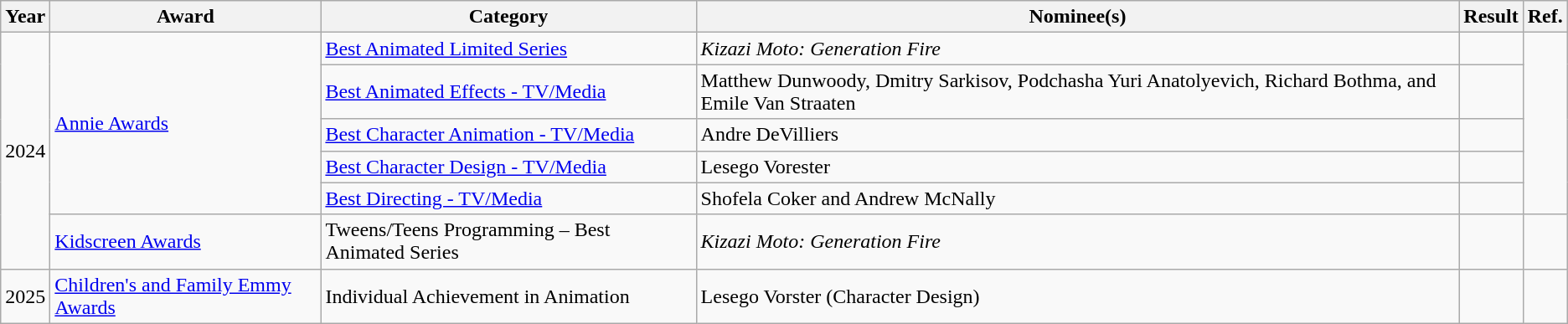<table class="wikitable">
<tr>
<th>Year</th>
<th>Award</th>
<th>Category</th>
<th>Nominee(s)</th>
<th>Result</th>
<th>Ref.</th>
</tr>
<tr>
<td rowspan="6">2024</td>
<td rowspan="5"><a href='#'>Annie Awards</a></td>
<td><a href='#'>Best Animated Limited Series</a></td>
<td><em>Kizazi Moto: Generation Fire</em> </td>
<td></td>
<td rowspan="5" style="text-align:center;"></td>
</tr>
<tr>
<td><a href='#'>Best Animated Effects - TV/Media</a></td>
<td>Matthew Dunwoody, Dmitry Sarkisov, Podchasha Yuri Anatolyevich, Richard Bothma, and Emile Van Straaten </td>
<td></td>
</tr>
<tr>
<td><a href='#'>Best Character Animation - TV/Media</a></td>
<td>Andre DeVilliers </td>
<td></td>
</tr>
<tr>
<td><a href='#'>Best Character Design - TV/Media</a></td>
<td>Lesego Vorester </td>
<td></td>
</tr>
<tr>
<td><a href='#'>Best Directing - TV/Media</a></td>
<td>Shofela Coker and Andrew McNally </td>
<td></td>
</tr>
<tr>
<td><a href='#'>Kidscreen Awards</a></td>
<td>Tweens/Teens Programming – Best Animated Series</td>
<td><em>Kizazi Moto: Generation Fire</em></td>
<td></td>
<td style="text-align:center;"></td>
</tr>
<tr>
<td>2025</td>
<td><a href='#'>Children's and Family Emmy Awards</a></td>
<td>Individual Achievement in Animation</td>
<td>Lesego Vorster (Character Design)</td>
<td></td>
<td style="text-align:center;"></td>
</tr>
</table>
